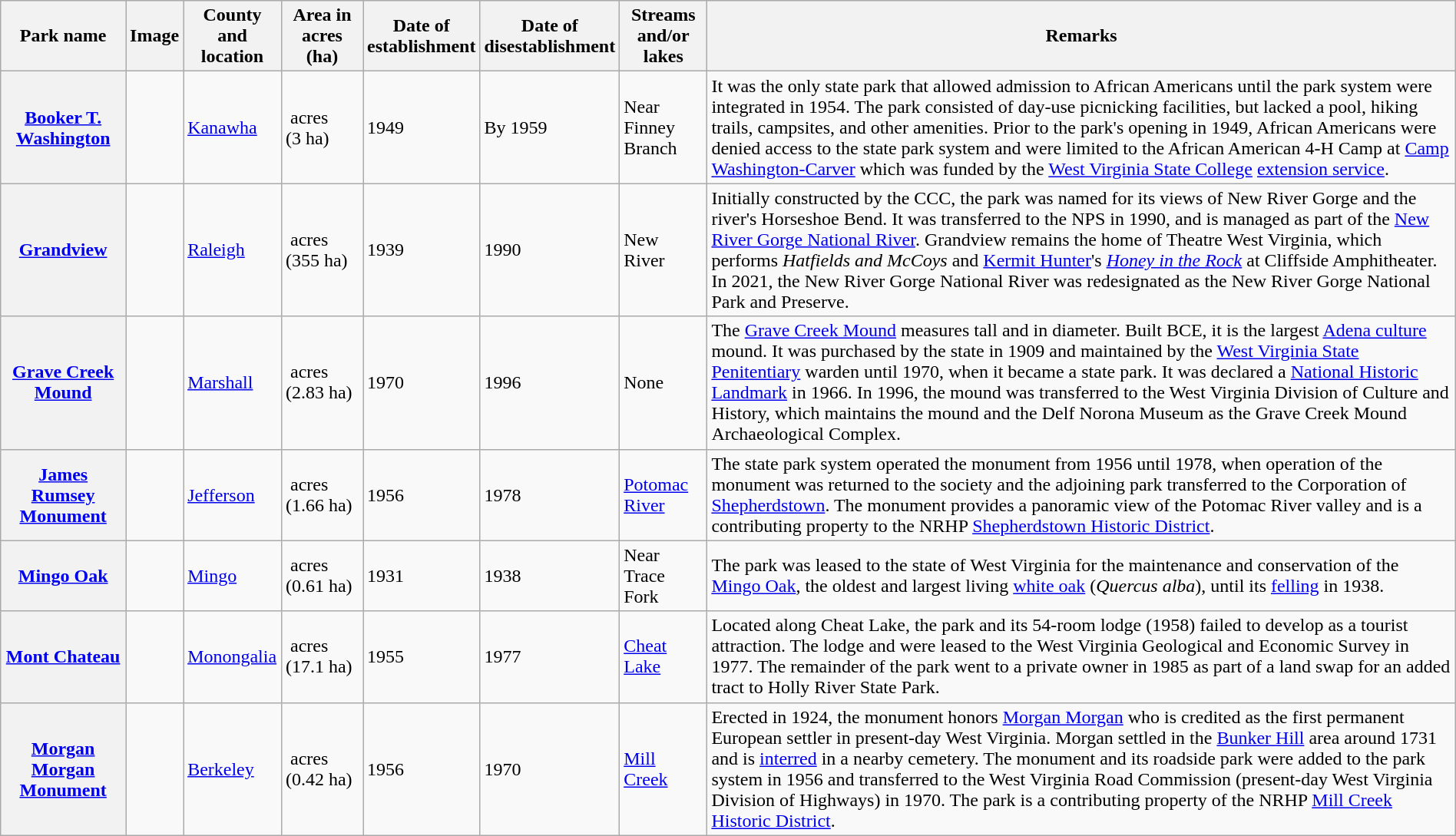<table class="wikitable sortable" style="width:100%">
<tr>
<th style="width:*;" scope="col">Park name</th>
<th style="width:*;" class="unsortable" scope="col">Image</th>
<th style="width:*;" scope="col">County and<br>location</th>
<th style="width:*;" scope="col">Area in acres<br>(ha)</th>
<th style="width:*;" scope="col">Date of<br>establishment</th>
<th style="width:*;" scope="col">Date of<br>disestablishment</th>
<th style="width:*;" class="unsortable" scope="col">Streams<br>and/or<br>lakes</th>
<th style="width:*;" class="unsortable" scope="col">Remarks</th>
</tr>
<tr>
<th scope="row"><a href='#'>Booker T. Washington</a></th>
<td></td>
<td><a href='#'>Kanawha</a> <br><small></small></td>
<td> acres <br>(3 ha)</td>
<td>1949</td>
<td>By 1959</td>
<td>Near Finney Branch</td>
<td>It was the only state park that allowed admission to African Americans until the park system were integrated in 1954. The park consisted of day-use picnicking facilities, but lacked a pool, hiking trails, campsites, and other amenities. Prior to the park's opening in 1949, African Americans were denied access to the state park system and were limited to the African American 4-H Camp at <a href='#'>Camp Washington-Carver</a> which was funded by the <a href='#'>West Virginia State College</a> <a href='#'>extension service</a>.</td>
</tr>
<tr>
<th scope="row"><a href='#'>Grandview</a></th>
<td></td>
<td><a href='#'>Raleigh</a> <br><small></small></td>
<td> acres <br>(355 ha)</td>
<td>1939</td>
<td>1990</td>
<td>New River</td>
<td>Initially constructed by the CCC, the park was named for its views of New River Gorge and the river's Horseshoe Bend. It was transferred to the NPS in 1990, and is managed as part of the <a href='#'>New River Gorge National River</a>. Grandview remains the home of Theatre West Virginia, which performs <em>Hatfields and McCoys</em> and <a href='#'>Kermit Hunter</a>'s <em><a href='#'>Honey in the Rock</a></em> at Cliffside Amphitheater. In 2021, the New River Gorge National River was redesignated as the New River Gorge National Park and Preserve.</td>
</tr>
<tr>
<th scope="row"><a href='#'>Grave Creek Mound</a></th>
<td> </td>
<td><a href='#'>Marshall</a> <br><small></small></td>
<td> acres <br>(2.83 ha)</td>
<td>1970</td>
<td>1996</td>
<td>None</td>
<td>The <a href='#'>Grave Creek Mound</a> measures  tall and  in diameter. Built  BCE, it is the largest <a href='#'>Adena culture</a> mound. It was purchased by the state in 1909 and maintained by the <a href='#'>West Virginia State Penitentiary</a> warden until 1970, when it became a state park. It was declared a <a href='#'>National Historic Landmark</a> in 1966. In 1996, the mound was transferred to the West Virginia Division of Culture and History, which maintains the mound and the Delf Norona Museum as the Grave Creek Mound Archaeological Complex.</td>
</tr>
<tr>
<th scope="row"><a href='#'>James Rumsey Monument</a></th>
<td></td>
<td><a href='#'>Jefferson</a> <br><small></small></td>
<td> acres <br>(1.66 ha)</td>
<td>1956</td>
<td>1978</td>
<td><a href='#'>Potomac River</a></td>
<td>The state park system operated the monument from 1956 until 1978, when operation of the monument was returned to the society and the adjoining park transferred to the Corporation of <a href='#'>Shepherdstown</a>. The monument provides a panoramic view of the Potomac River valley and is a contributing property to the NRHP <a href='#'>Shepherdstown Historic District</a>.</td>
</tr>
<tr>
<th scope="row"><a href='#'>Mingo Oak</a></th>
<td> </td>
<td><a href='#'>Mingo</a> <br><small></small></td>
<td> acres <br>(0.61 ha)</td>
<td>1931</td>
<td>1938</td>
<td>Near Trace Fork</td>
<td>The park was leased to the state of West Virginia for the maintenance and conservation of the <a href='#'>Mingo Oak</a>, the oldest and largest living <a href='#'>white oak</a> (<em>Quercus alba</em>), until its <a href='#'>felling</a> in 1938.</td>
</tr>
<tr>
<th scope="row"><a href='#'>Mont Chateau</a></th>
<td></td>
<td><a href='#'>Monongalia</a> <br><small></small></td>
<td> acres <br>(17.1 ha)</td>
<td>1955</td>
<td>1977</td>
<td><a href='#'>Cheat Lake</a></td>
<td>Located along Cheat Lake, the park and its 54-room lodge (1958) failed to develop as a tourist attraction. The lodge and  were leased to the West Virginia Geological and Economic Survey in 1977. The remainder of the park went to a private owner in 1985 as part of a land swap for an added tract to Holly River State Park.</td>
</tr>
<tr>
<th scope="row"><a href='#'>Morgan Morgan Monument</a></th>
<td></td>
<td><a href='#'>Berkeley</a> <br><small></small></td>
<td> acres <br>(0.42 ha) </td>
<td>1956</td>
<td>1970</td>
<td><a href='#'>Mill Creek</a></td>
<td>Erected in 1924, the monument honors <a href='#'>Morgan Morgan</a> who is credited as the first permanent European settler in present-day West Virginia. Morgan settled in the <a href='#'>Bunker Hill</a> area around 1731 and is <a href='#'>interred</a> in a nearby cemetery. The monument and its roadside park were added to the park system in 1956 and transferred to the West Virginia Road Commission (present-day West Virginia Division of Highways) in 1970. The park is a contributing property of the NRHP <a href='#'>Mill Creek Historic District</a>.</td>
</tr>
</table>
